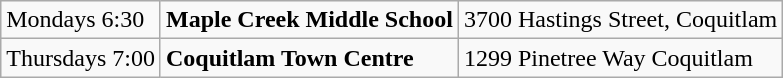<table class="wikitable">
<tr>
<td>Mondays 6:30</td>
<td><strong>Maple Creek Middle School</strong></td>
<td>3700 Hastings Street, Coquitlam</td>
</tr>
<tr>
<td>Thursdays 7:00</td>
<td><strong>Coquitlam Town Centre</strong></td>
<td>1299 Pinetree Way Coquitlam</td>
</tr>
</table>
